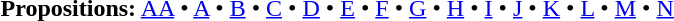<table id=toc class=toc summary=Contents>
<tr>
<td align=center><strong>Propositions:</strong> <a href='#'>AA</a> • <a href='#'>A</a> • <a href='#'>B</a> • <a href='#'>C</a> • <a href='#'>D</a> • <a href='#'>E</a> • <a href='#'>F</a> • <a href='#'>G</a> • <a href='#'>H</a> • <a href='#'>I</a> • <a href='#'>J</a> • <a href='#'>K</a> • <a href='#'>L</a> • <a href='#'>M</a> • <a href='#'>N</a> </td>
</tr>
</table>
